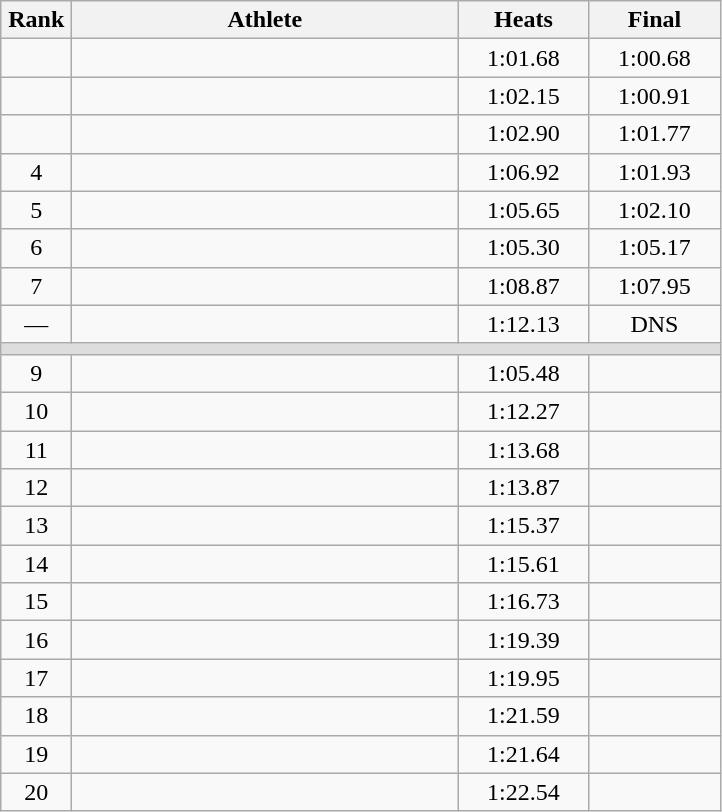<table class=wikitable style="text-align:center">
<tr>
<th width=40>Rank</th>
<th width=250>Athlete</th>
<th width=80>Heats</th>
<th width=80>Final</th>
</tr>
<tr>
<td></td>
<td align=left></td>
<td>1:01.68</td>
<td>1:00.68</td>
</tr>
<tr>
<td></td>
<td align=left></td>
<td>1:02.15</td>
<td>1:00.91</td>
</tr>
<tr>
<td></td>
<td align=left></td>
<td>1:02.90</td>
<td>1:01.77</td>
</tr>
<tr>
<td>4</td>
<td align=left></td>
<td>1:06.92</td>
<td>1:01.93</td>
</tr>
<tr>
<td>5</td>
<td align=left></td>
<td>1:05.65</td>
<td>1:02.10</td>
</tr>
<tr>
<td>6</td>
<td align=left></td>
<td>1:05.30</td>
<td>1:05.17</td>
</tr>
<tr>
<td>7</td>
<td align=left></td>
<td>1:08.87</td>
<td>1:07.95</td>
</tr>
<tr>
<td>—</td>
<td align=left></td>
<td>1:12.13 </td>
<td>DNS</td>
</tr>
<tr bgcolor=#DDDDDD>
<td colspan=4></td>
</tr>
<tr>
<td>9</td>
<td align=left></td>
<td>1:05.48 </td>
<td></td>
</tr>
<tr>
<td>10</td>
<td align=left></td>
<td>1:12.27</td>
<td></td>
</tr>
<tr>
<td>11</td>
<td align=left></td>
<td>1:13.68</td>
<td></td>
</tr>
<tr>
<td>12</td>
<td align=left></td>
<td>1:13.87</td>
<td></td>
</tr>
<tr>
<td>13</td>
<td align=left></td>
<td>1:15.37</td>
<td></td>
</tr>
<tr>
<td>14</td>
<td align=left></td>
<td>1:15.61</td>
<td></td>
</tr>
<tr>
<td>15</td>
<td align=left></td>
<td>1:16.73</td>
<td></td>
</tr>
<tr>
<td>16</td>
<td align=left></td>
<td>1:19.39</td>
<td></td>
</tr>
<tr>
<td>17</td>
<td align=left></td>
<td>1:19.95</td>
<td></td>
</tr>
<tr>
<td>18</td>
<td align=left></td>
<td>1:21.59</td>
<td></td>
</tr>
<tr>
<td>19</td>
<td align=left></td>
<td>1:21.64</td>
<td></td>
</tr>
<tr>
<td>20</td>
<td align=left></td>
<td>1:22.54</td>
<td></td>
</tr>
</table>
